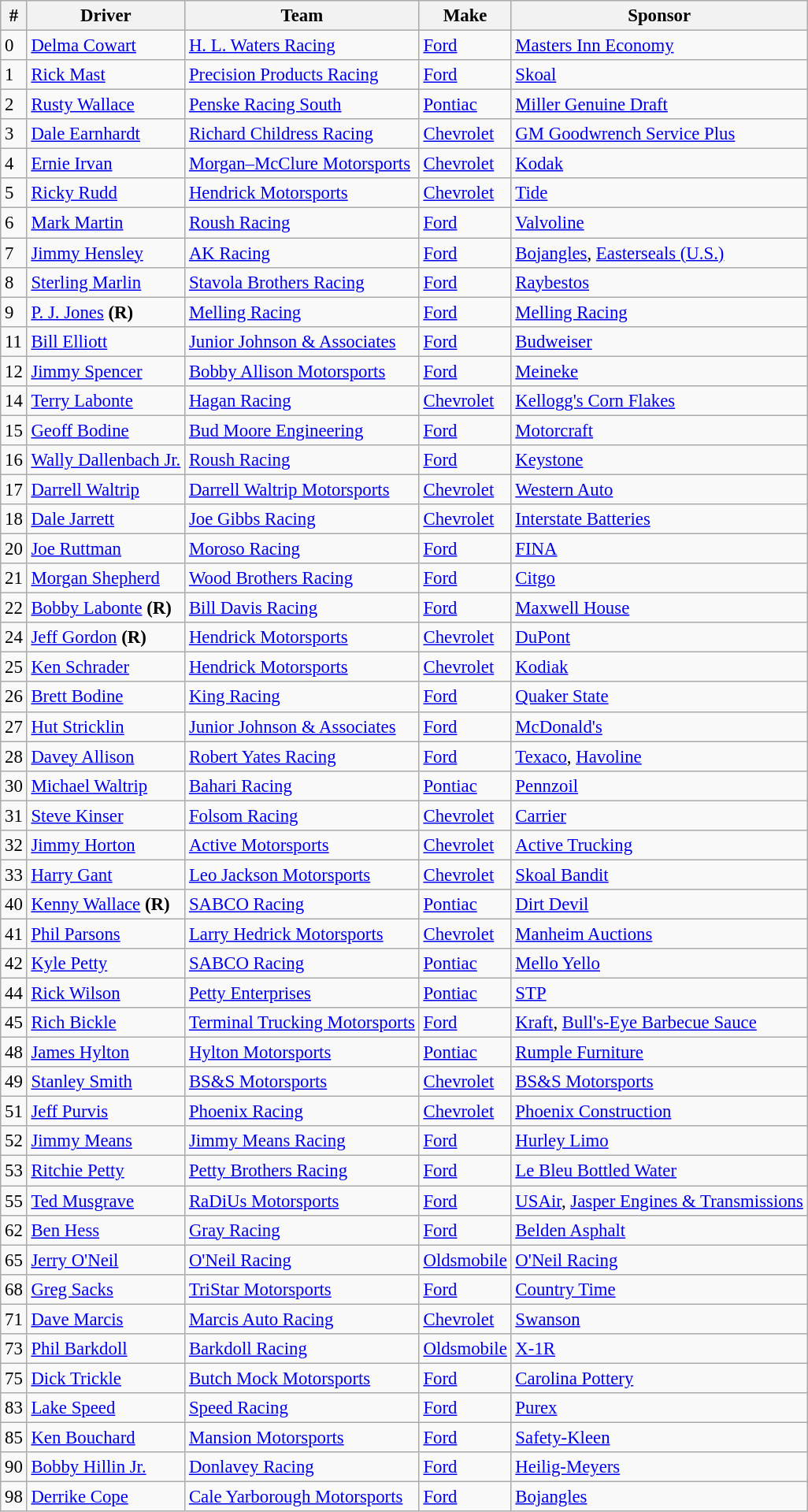<table class="wikitable" style="font-size:95%">
<tr>
<th>#</th>
<th>Driver</th>
<th>Team</th>
<th>Make</th>
<th>Sponsor</th>
</tr>
<tr>
<td>0</td>
<td><a href='#'>Delma Cowart</a></td>
<td><a href='#'>H. L. Waters Racing</a></td>
<td><a href='#'>Ford</a></td>
<td><a href='#'>Masters Inn Economy</a></td>
</tr>
<tr>
<td>1</td>
<td><a href='#'>Rick Mast</a></td>
<td><a href='#'>Precision Products Racing</a></td>
<td><a href='#'>Ford</a></td>
<td><a href='#'>Skoal</a></td>
</tr>
<tr>
<td>2</td>
<td><a href='#'>Rusty Wallace</a></td>
<td><a href='#'>Penske Racing South</a></td>
<td><a href='#'>Pontiac</a></td>
<td><a href='#'>Miller Genuine Draft</a></td>
</tr>
<tr>
<td>3</td>
<td><a href='#'>Dale Earnhardt</a></td>
<td><a href='#'>Richard Childress Racing</a></td>
<td><a href='#'>Chevrolet</a></td>
<td><a href='#'>GM Goodwrench Service Plus</a></td>
</tr>
<tr>
<td>4</td>
<td><a href='#'>Ernie Irvan</a></td>
<td><a href='#'>Morgan–McClure Motorsports</a></td>
<td><a href='#'>Chevrolet</a></td>
<td><a href='#'>Kodak</a></td>
</tr>
<tr>
<td>5</td>
<td><a href='#'>Ricky Rudd</a></td>
<td><a href='#'>Hendrick Motorsports</a></td>
<td><a href='#'>Chevrolet</a></td>
<td><a href='#'>Tide</a></td>
</tr>
<tr>
<td>6</td>
<td><a href='#'>Mark Martin</a></td>
<td><a href='#'>Roush Racing</a></td>
<td><a href='#'>Ford</a></td>
<td><a href='#'>Valvoline</a></td>
</tr>
<tr>
<td>7</td>
<td><a href='#'>Jimmy Hensley</a></td>
<td><a href='#'>AK Racing</a></td>
<td><a href='#'>Ford</a></td>
<td><a href='#'>Bojangles</a>, <a href='#'>Easterseals (U.S.)</a></td>
</tr>
<tr>
<td>8</td>
<td><a href='#'>Sterling Marlin</a></td>
<td><a href='#'>Stavola Brothers Racing</a></td>
<td><a href='#'>Ford</a></td>
<td><a href='#'>Raybestos</a></td>
</tr>
<tr>
<td>9</td>
<td><a href='#'>P. J. Jones</a> <strong>(R)</strong></td>
<td><a href='#'>Melling Racing</a></td>
<td><a href='#'>Ford</a></td>
<td><a href='#'>Melling Racing</a></td>
</tr>
<tr>
<td>11</td>
<td><a href='#'>Bill Elliott</a></td>
<td><a href='#'>Junior Johnson & Associates</a></td>
<td><a href='#'>Ford</a></td>
<td><a href='#'>Budweiser</a></td>
</tr>
<tr>
<td>12</td>
<td><a href='#'>Jimmy Spencer</a></td>
<td><a href='#'>Bobby Allison Motorsports</a></td>
<td><a href='#'>Ford</a></td>
<td><a href='#'>Meineke</a></td>
</tr>
<tr>
<td>14</td>
<td><a href='#'>Terry Labonte</a></td>
<td><a href='#'>Hagan Racing</a></td>
<td><a href='#'>Chevrolet</a></td>
<td><a href='#'>Kellogg's Corn Flakes</a></td>
</tr>
<tr>
<td>15</td>
<td><a href='#'>Geoff Bodine</a></td>
<td><a href='#'>Bud Moore Engineering</a></td>
<td><a href='#'>Ford</a></td>
<td><a href='#'>Motorcraft</a></td>
</tr>
<tr>
<td>16</td>
<td><a href='#'>Wally Dallenbach Jr.</a></td>
<td><a href='#'>Roush Racing</a></td>
<td><a href='#'>Ford</a></td>
<td><a href='#'>Keystone</a></td>
</tr>
<tr>
<td>17</td>
<td><a href='#'>Darrell Waltrip</a></td>
<td><a href='#'>Darrell Waltrip Motorsports</a></td>
<td><a href='#'>Chevrolet</a></td>
<td><a href='#'>Western Auto</a></td>
</tr>
<tr>
<td>18</td>
<td><a href='#'>Dale Jarrett</a></td>
<td><a href='#'>Joe Gibbs Racing</a></td>
<td><a href='#'>Chevrolet</a></td>
<td><a href='#'>Interstate Batteries</a></td>
</tr>
<tr>
<td>20</td>
<td><a href='#'>Joe Ruttman</a></td>
<td><a href='#'>Moroso Racing</a></td>
<td><a href='#'>Ford</a></td>
<td><a href='#'>FINA</a></td>
</tr>
<tr>
<td>21</td>
<td><a href='#'>Morgan Shepherd</a></td>
<td><a href='#'>Wood Brothers Racing</a></td>
<td><a href='#'>Ford</a></td>
<td><a href='#'>Citgo</a></td>
</tr>
<tr>
<td>22</td>
<td><a href='#'>Bobby Labonte</a> <strong>(R)</strong></td>
<td><a href='#'>Bill Davis Racing</a></td>
<td><a href='#'>Ford</a></td>
<td><a href='#'>Maxwell House</a></td>
</tr>
<tr>
<td>24</td>
<td><a href='#'>Jeff Gordon</a> <strong>(R)</strong></td>
<td><a href='#'>Hendrick Motorsports</a></td>
<td><a href='#'>Chevrolet</a></td>
<td><a href='#'>DuPont</a></td>
</tr>
<tr>
<td>25</td>
<td><a href='#'>Ken Schrader</a></td>
<td><a href='#'>Hendrick Motorsports</a></td>
<td><a href='#'>Chevrolet</a></td>
<td><a href='#'>Kodiak</a></td>
</tr>
<tr>
<td>26</td>
<td><a href='#'>Brett Bodine</a></td>
<td><a href='#'>King Racing</a></td>
<td><a href='#'>Ford</a></td>
<td><a href='#'>Quaker State</a></td>
</tr>
<tr>
<td>27</td>
<td><a href='#'>Hut Stricklin</a></td>
<td><a href='#'>Junior Johnson & Associates</a></td>
<td><a href='#'>Ford</a></td>
<td><a href='#'>McDonald's</a></td>
</tr>
<tr>
<td>28</td>
<td><a href='#'>Davey Allison</a></td>
<td><a href='#'>Robert Yates Racing</a></td>
<td><a href='#'>Ford</a></td>
<td><a href='#'>Texaco</a>, <a href='#'>Havoline</a></td>
</tr>
<tr>
<td>30</td>
<td><a href='#'>Michael Waltrip</a></td>
<td><a href='#'>Bahari Racing</a></td>
<td><a href='#'>Pontiac</a></td>
<td><a href='#'>Pennzoil</a></td>
</tr>
<tr>
<td>31</td>
<td><a href='#'>Steve Kinser</a></td>
<td><a href='#'>Folsom Racing</a></td>
<td><a href='#'>Chevrolet</a></td>
<td><a href='#'>Carrier</a></td>
</tr>
<tr>
<td>32</td>
<td><a href='#'>Jimmy Horton</a></td>
<td><a href='#'>Active Motorsports</a></td>
<td><a href='#'>Chevrolet</a></td>
<td><a href='#'>Active Trucking</a></td>
</tr>
<tr>
<td>33</td>
<td><a href='#'>Harry Gant</a></td>
<td><a href='#'>Leo Jackson Motorsports</a></td>
<td><a href='#'>Chevrolet</a></td>
<td><a href='#'>Skoal Bandit</a></td>
</tr>
<tr>
<td>40</td>
<td><a href='#'>Kenny Wallace</a> <strong>(R)</strong></td>
<td><a href='#'>SABCO Racing</a></td>
<td><a href='#'>Pontiac</a></td>
<td><a href='#'>Dirt Devil</a></td>
</tr>
<tr>
<td>41</td>
<td><a href='#'>Phil Parsons</a></td>
<td><a href='#'>Larry Hedrick Motorsports</a></td>
<td><a href='#'>Chevrolet</a></td>
<td><a href='#'>Manheim Auctions</a></td>
</tr>
<tr>
<td>42</td>
<td><a href='#'>Kyle Petty</a></td>
<td><a href='#'>SABCO Racing</a></td>
<td><a href='#'>Pontiac</a></td>
<td><a href='#'>Mello Yello</a></td>
</tr>
<tr>
<td>44</td>
<td><a href='#'>Rick Wilson</a></td>
<td><a href='#'>Petty Enterprises</a></td>
<td><a href='#'>Pontiac</a></td>
<td><a href='#'>STP</a></td>
</tr>
<tr>
<td>45</td>
<td><a href='#'>Rich Bickle</a></td>
<td><a href='#'>Terminal Trucking Motorsports</a></td>
<td><a href='#'>Ford</a></td>
<td><a href='#'>Kraft</a>, <a href='#'>Bull's-Eye Barbecue Sauce</a></td>
</tr>
<tr>
<td>48</td>
<td><a href='#'>James Hylton</a></td>
<td><a href='#'>Hylton Motorsports</a></td>
<td><a href='#'>Pontiac</a></td>
<td><a href='#'>Rumple Furniture</a></td>
</tr>
<tr>
<td>49</td>
<td><a href='#'>Stanley Smith</a></td>
<td><a href='#'>BS&S Motorsports</a></td>
<td><a href='#'>Chevrolet</a></td>
<td><a href='#'>BS&S Motorsports</a></td>
</tr>
<tr>
<td>51</td>
<td><a href='#'>Jeff Purvis</a></td>
<td><a href='#'>Phoenix Racing</a></td>
<td><a href='#'>Chevrolet</a></td>
<td><a href='#'>Phoenix Construction</a></td>
</tr>
<tr>
<td>52</td>
<td><a href='#'>Jimmy Means</a></td>
<td><a href='#'>Jimmy Means Racing</a></td>
<td><a href='#'>Ford</a></td>
<td><a href='#'>Hurley Limo</a></td>
</tr>
<tr>
<td>53</td>
<td><a href='#'>Ritchie Petty</a></td>
<td><a href='#'>Petty Brothers Racing</a></td>
<td><a href='#'>Ford</a></td>
<td><a href='#'>Le Bleu Bottled Water</a></td>
</tr>
<tr>
<td>55</td>
<td><a href='#'>Ted Musgrave</a></td>
<td><a href='#'>RaDiUs Motorsports</a></td>
<td><a href='#'>Ford</a></td>
<td><a href='#'>USAir</a>, <a href='#'>Jasper Engines & Transmissions</a></td>
</tr>
<tr>
<td>62</td>
<td><a href='#'>Ben Hess</a></td>
<td><a href='#'>Gray Racing</a></td>
<td><a href='#'>Ford</a></td>
<td><a href='#'>Belden Asphalt</a></td>
</tr>
<tr>
<td>65</td>
<td><a href='#'>Jerry O'Neil</a></td>
<td><a href='#'>O'Neil Racing</a></td>
<td><a href='#'>Oldsmobile</a></td>
<td><a href='#'>O'Neil Racing</a></td>
</tr>
<tr>
<td>68</td>
<td><a href='#'>Greg Sacks</a></td>
<td><a href='#'>TriStar Motorsports</a></td>
<td><a href='#'>Ford</a></td>
<td><a href='#'>Country Time</a></td>
</tr>
<tr>
<td>71</td>
<td><a href='#'>Dave Marcis</a></td>
<td><a href='#'>Marcis Auto Racing</a></td>
<td><a href='#'>Chevrolet</a></td>
<td><a href='#'>Swanson</a></td>
</tr>
<tr>
<td>73</td>
<td><a href='#'>Phil Barkdoll</a></td>
<td><a href='#'>Barkdoll Racing</a></td>
<td><a href='#'>Oldsmobile</a></td>
<td><a href='#'>X-1R</a></td>
</tr>
<tr>
<td>75</td>
<td><a href='#'>Dick Trickle</a></td>
<td><a href='#'>Butch Mock Motorsports</a></td>
<td><a href='#'>Ford</a></td>
<td><a href='#'>Carolina Pottery</a></td>
</tr>
<tr>
<td>83</td>
<td><a href='#'>Lake Speed</a></td>
<td><a href='#'>Speed Racing</a></td>
<td><a href='#'>Ford</a></td>
<td><a href='#'>Purex</a></td>
</tr>
<tr>
<td>85</td>
<td><a href='#'>Ken Bouchard</a></td>
<td><a href='#'>Mansion Motorsports</a></td>
<td><a href='#'>Ford</a></td>
<td><a href='#'>Safety-Kleen</a></td>
</tr>
<tr>
<td>90</td>
<td><a href='#'>Bobby Hillin Jr.</a></td>
<td><a href='#'>Donlavey Racing</a></td>
<td><a href='#'>Ford</a></td>
<td><a href='#'>Heilig-Meyers</a></td>
</tr>
<tr>
<td>98</td>
<td><a href='#'>Derrike Cope</a></td>
<td><a href='#'>Cale Yarborough Motorsports</a></td>
<td><a href='#'>Ford</a></td>
<td><a href='#'>Bojangles</a></td>
</tr>
</table>
